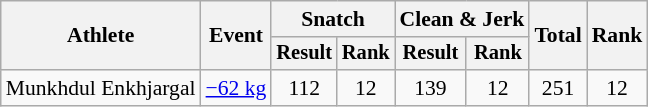<table class=wikitable style=font-size:90%;text-align:center>
<tr>
<th rowspan="2">Athlete</th>
<th rowspan="2">Event</th>
<th colspan="2">Snatch</th>
<th colspan="2">Clean & Jerk</th>
<th rowspan="2">Total</th>
<th rowspan="2">Rank</th>
</tr>
<tr style="font-size:95%">
<th>Result</th>
<th>Rank</th>
<th>Result</th>
<th>Rank</th>
</tr>
<tr>
<td align=left>Munkhdul Enkhjargal</td>
<td align=left><a href='#'>−62 kg</a></td>
<td>112</td>
<td>12</td>
<td>139</td>
<td>12</td>
<td>251</td>
<td>12</td>
</tr>
</table>
